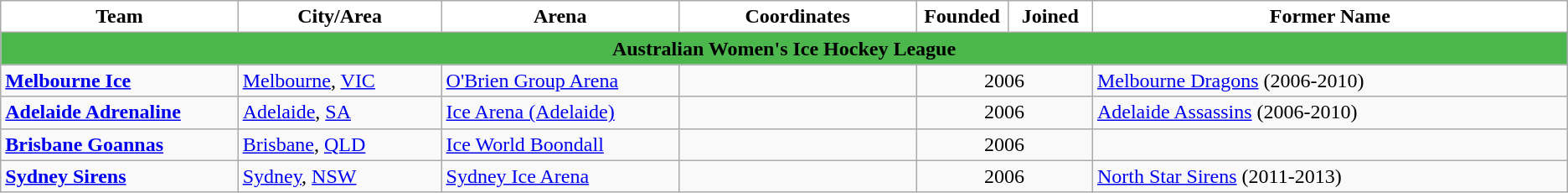<table class="wikitable">
<tr>
<th style="background:white; width:14%">Team</th>
<th style="background:white; width:12%">City/Area</th>
<th style="background:white; width:14%">Arena</th>
<th style="background:white; width:14%">Coordinates</th>
<th style="background:white; width:5%">Founded</th>
<th style="background:white; width:5%">Joined</th>
<th style="background:white; width:28%">Former Name</th>
</tr>
<tr>
<th style=background:#4BB74C colspan=10><strong><span>Australian Women's Ice Hockey League</span></strong></th>
</tr>
<tr>
<td><strong><a href='#'>Melbourne Ice</a></strong></td>
<td><a href='#'>Melbourne</a>, <a href='#'>VIC</a></td>
<td><a href='#'>O'Brien Group Arena</a></td>
<td></td>
<td colspan="2" style="text-align:center;">2006</td>
<td><a href='#'>Melbourne Dragons</a> (2006-2010)</td>
</tr>
<tr>
<td><strong><a href='#'>Adelaide Adrenaline</a></strong></td>
<td><a href='#'>Adelaide</a>, <a href='#'>SA</a></td>
<td><a href='#'>Ice Arena (Adelaide)</a></td>
<td></td>
<td colspan="2" style="text-align:center;">2006</td>
<td><a href='#'>Adelaide Assassins</a> (2006-2010)</td>
</tr>
<tr>
<td><strong><a href='#'>Brisbane Goannas</a></strong></td>
<td><a href='#'>Brisbane</a>, <a href='#'>QLD</a></td>
<td><a href='#'>Ice World Boondall</a></td>
<td></td>
<td colspan="2" style="text-align:center;">2006</td>
<td></td>
</tr>
<tr>
<td><strong><a href='#'>Sydney Sirens</a></strong></td>
<td><a href='#'>Sydney</a>, <a href='#'>NSW</a></td>
<td><a href='#'>Sydney Ice Arena</a></td>
<td></td>
<td colspan="2" style="text-align:center;">2006</td>
<td><a href='#'>North Star Sirens</a> (2011-2013)</td>
</tr>
</table>
